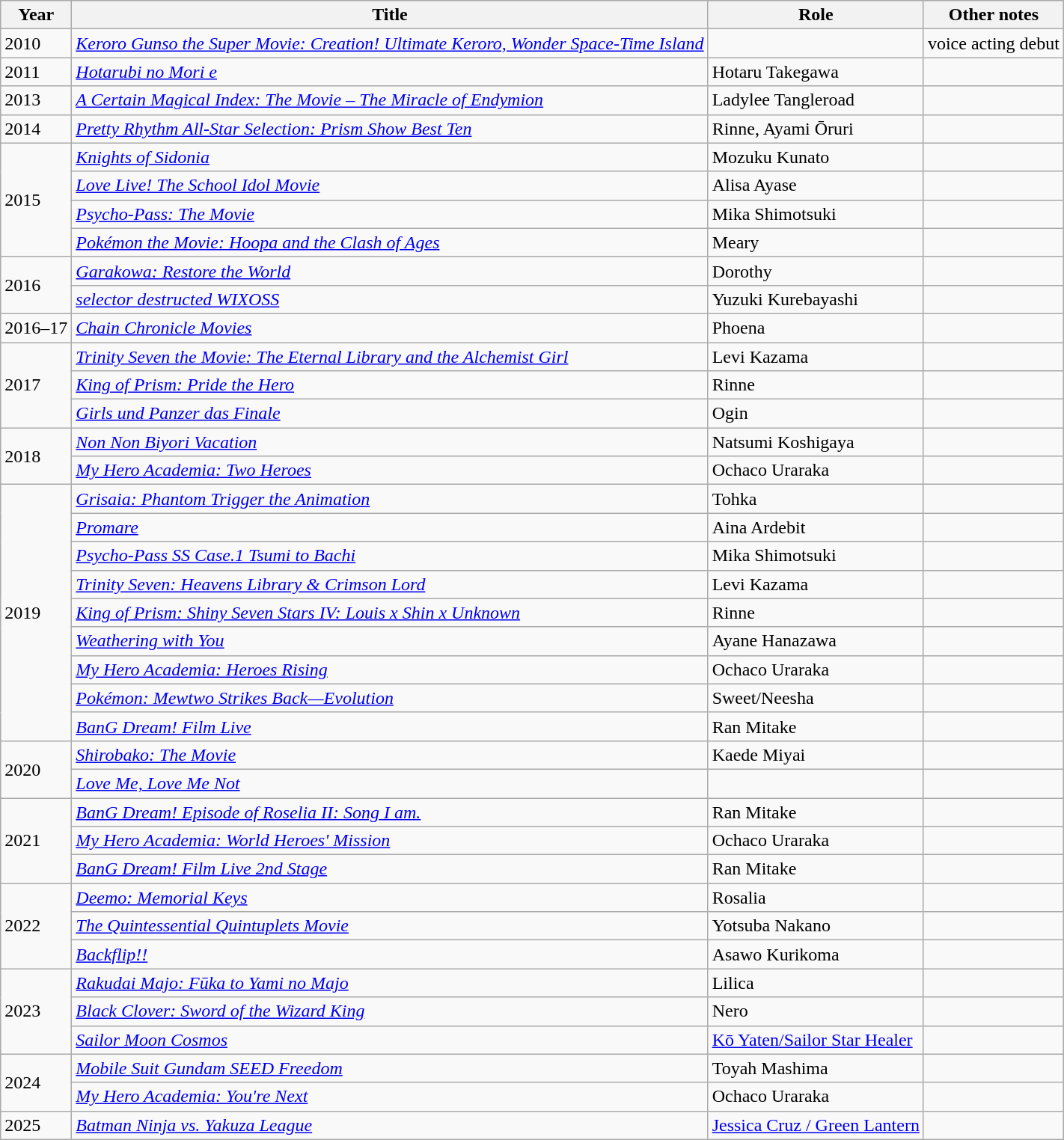<table class="wikitable">
<tr>
<th>Year</th>
<th>Title</th>
<th>Role</th>
<th>Other notes</th>
</tr>
<tr>
<td>2010</td>
<td><em><a href='#'>Keroro Gunso the Super Movie: Creation! Ultimate Keroro, Wonder Space-Time Island</a></em></td>
<td></td>
<td>voice acting debut</td>
</tr>
<tr>
<td>2011</td>
<td><em><a href='#'>Hotarubi no Mori e</a></em></td>
<td>Hotaru Takegawa</td>
<td></td>
</tr>
<tr>
<td>2013</td>
<td><em><a href='#'>A Certain Magical Index: The Movie – The Miracle of Endymion</a></em></td>
<td>Ladylee Tangleroad</td>
<td></td>
</tr>
<tr>
<td>2014</td>
<td><em><a href='#'>Pretty Rhythm All-Star Selection: Prism Show Best Ten</a></em></td>
<td>Rinne, Ayami Ōruri</td>
<td></td>
</tr>
<tr>
<td rowspan="4">2015</td>
<td><em><a href='#'>Knights of Sidonia</a></em></td>
<td>Mozuku Kunato</td>
<td></td>
</tr>
<tr>
<td><em><a href='#'>Love Live! The School Idol Movie</a></em></td>
<td>Alisa Ayase</td>
<td></td>
</tr>
<tr>
<td><em><a href='#'>Psycho-Pass: The Movie</a></em></td>
<td>Mika Shimotsuki</td>
<td></td>
</tr>
<tr>
<td><em><a href='#'>Pokémon the Movie: Hoopa and the Clash of Ages</a></em></td>
<td>Meary</td>
<td></td>
</tr>
<tr>
<td rowspan="2">2016</td>
<td><em><a href='#'>Garakowa: Restore the World</a></em></td>
<td>Dorothy</td>
<td></td>
</tr>
<tr>
<td><em><a href='#'>selector destructed WIXOSS</a></em></td>
<td>Yuzuki Kurebayashi</td>
<td></td>
</tr>
<tr>
<td>2016–17</td>
<td><em><a href='#'>Chain Chronicle Movies</a></em></td>
<td>Phoena</td>
<td></td>
</tr>
<tr>
<td rowspan="3">2017</td>
<td><em><a href='#'>Trinity Seven the Movie: The Eternal Library and the Alchemist Girl</a></em></td>
<td>Levi Kazama</td>
<td></td>
</tr>
<tr>
<td><em><a href='#'>King of Prism: Pride the Hero</a></em></td>
<td>Rinne</td>
<td></td>
</tr>
<tr>
<td><em><a href='#'>Girls und Panzer das Finale</a></em></td>
<td>Ogin</td>
<td></td>
</tr>
<tr>
<td rowspan="2">2018</td>
<td><em><a href='#'>Non Non Biyori Vacation</a></em></td>
<td>Natsumi Koshigaya</td>
<td></td>
</tr>
<tr>
<td><em><a href='#'>My Hero Academia: Two Heroes</a></em></td>
<td>Ochaco Uraraka</td>
<td></td>
</tr>
<tr>
<td rowspan="9">2019</td>
<td><em><a href='#'>Grisaia: Phantom Trigger the Animation</a></em></td>
<td>Tohka</td>
<td></td>
</tr>
<tr>
<td><em><a href='#'>Promare</a></em></td>
<td>Aina Ardebit</td>
<td></td>
</tr>
<tr>
<td><em><a href='#'>Psycho-Pass SS Case.1 Tsumi to Bachi</a></em></td>
<td>Mika Shimotsuki</td>
<td></td>
</tr>
<tr>
<td><em><a href='#'>Trinity Seven: Heavens Library & Crimson Lord</a></em></td>
<td>Levi Kazama</td>
<td></td>
</tr>
<tr>
<td><em><a href='#'>King of Prism: Shiny Seven Stars IV: Louis x Shin x Unknown</a></em></td>
<td>Rinne</td>
<td></td>
</tr>
<tr>
<td><em><a href='#'>Weathering with You</a></em></td>
<td>Ayane Hanazawa</td>
<td></td>
</tr>
<tr>
<td><em><a href='#'>My Hero Academia: Heroes Rising</a></em></td>
<td>Ochaco Uraraka</td>
<td></td>
</tr>
<tr>
<td><em><a href='#'>Pokémon: Mewtwo Strikes Back—Evolution</a></em></td>
<td>Sweet/Neesha</td>
<td></td>
</tr>
<tr>
<td><em><a href='#'>BanG Dream! Film Live</a></em></td>
<td>Ran Mitake</td>
<td></td>
</tr>
<tr>
<td rowspan="2">2020</td>
<td><em><a href='#'>Shirobako: The Movie</a></em></td>
<td>Kaede Miyai</td>
<td></td>
</tr>
<tr>
<td><em><a href='#'>Love Me, Love Me Not</a></em></td>
<td></td>
<td></td>
</tr>
<tr>
<td rowspan="3">2021</td>
<td><em><a href='#'>BanG Dream! Episode of Roselia II: Song I am.</a></em></td>
<td>Ran Mitake</td>
<td></td>
</tr>
<tr>
<td><em><a href='#'>My Hero Academia: World Heroes' Mission</a></em></td>
<td>Ochaco Uraraka</td>
<td></td>
</tr>
<tr>
<td><em><a href='#'>BanG Dream! Film Live 2nd Stage</a></em></td>
<td>Ran Mitake</td>
<td></td>
</tr>
<tr>
<td rowspan="3">2022</td>
<td><em><a href='#'>Deemo: Memorial Keys</a></em></td>
<td>Rosalia</td>
<td></td>
</tr>
<tr>
<td><em><a href='#'>The Quintessential Quintuplets Movie</a></em></td>
<td>Yotsuba Nakano</td>
<td></td>
</tr>
<tr>
<td><em><a href='#'>Backflip!!</a></em></td>
<td>Asawo Kurikoma</td>
<td></td>
</tr>
<tr>
<td rowspan="3">2023</td>
<td><em><a href='#'>Rakudai Majo: Fūka to Yami no Majo</a></em></td>
<td>Lilica</td>
<td></td>
</tr>
<tr>
<td><em><a href='#'>Black Clover: Sword of the Wizard King</a></em></td>
<td>Nero</td>
<td></td>
</tr>
<tr>
<td><em><a href='#'>Sailor Moon Cosmos</a></em></td>
<td><a href='#'>Kō Yaten/Sailor Star Healer</a></td>
<td></td>
</tr>
<tr>
<td rowspan="2">2024</td>
<td><em><a href='#'>Mobile Suit Gundam SEED Freedom</a></em></td>
<td>Toyah Mashima</td>
<td></td>
</tr>
<tr>
<td><em><a href='#'>My Hero Academia: You're Next</a></em></td>
<td>Ochaco Uraraka</td>
<td></td>
</tr>
<tr>
<td>2025</td>
<td><em><a href='#'>Batman Ninja vs. Yakuza League</a></em></td>
<td><a href='#'>Jessica Cruz / Green Lantern</a></td>
</tr>
</table>
